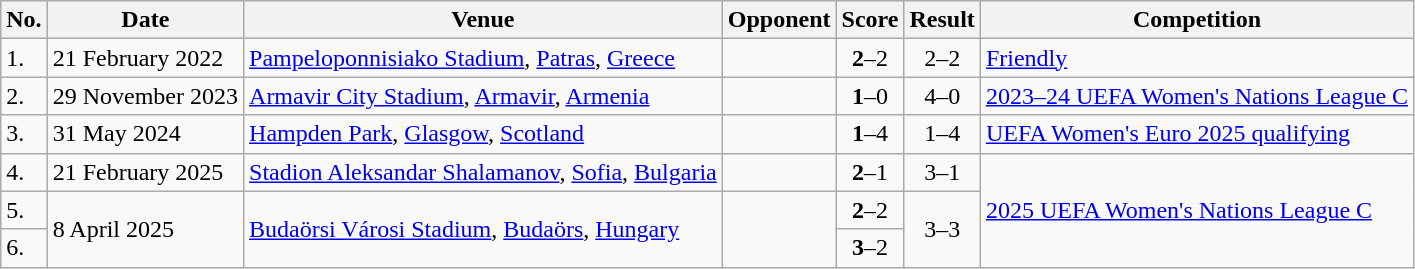<table class="wikitable">
<tr>
<th>No.</th>
<th>Date</th>
<th>Venue</th>
<th>Opponent</th>
<th>Score</th>
<th>Result</th>
<th>Competition</th>
</tr>
<tr>
<td>1.</td>
<td>21 February 2022</td>
<td><a href='#'>Pampeloponnisiako Stadium</a>, <a href='#'>Patras</a>, <a href='#'>Greece</a></td>
<td></td>
<td align=center><strong>2</strong>–2</td>
<td align=center>2–2</td>
<td><a href='#'>Friendly</a></td>
</tr>
<tr>
<td>2.</td>
<td>29 November 2023</td>
<td><a href='#'>Armavir City Stadium</a>, <a href='#'>Armavir</a>, <a href='#'>Armenia</a></td>
<td></td>
<td align=center><strong>1</strong>–0</td>
<td align=center>4–0</td>
<td><a href='#'>2023–24 UEFA Women's Nations League C</a></td>
</tr>
<tr>
<td>3.</td>
<td>31 May 2024</td>
<td><a href='#'>Hampden Park</a>, <a href='#'>Glasgow</a>, <a href='#'>Scotland</a></td>
<td></td>
<td align=center><strong>1</strong>–4</td>
<td align=center>1–4</td>
<td><a href='#'>UEFA Women's Euro 2025 qualifying</a></td>
</tr>
<tr>
<td>4.</td>
<td>21 February 2025</td>
<td><a href='#'>Stadion Aleksandar Shalamanov</a>, <a href='#'>Sofia</a>, <a href='#'>Bulgaria</a></td>
<td></td>
<td align=center><strong>2</strong>–1</td>
<td align=center>3–1</td>
<td rowspan=3><a href='#'>2025 UEFA Women's Nations League C</a></td>
</tr>
<tr>
<td>5.</td>
<td rowspan=2>8 April 2025</td>
<td rowspan=2><a href='#'>Budaörsi Városi Stadium</a>, <a href='#'>Budaörs</a>, <a href='#'>Hungary</a></td>
<td rowspan=2></td>
<td align=center><strong>2</strong>–2</td>
<td align=center rowspan=2>3–3</td>
</tr>
<tr>
<td>6.</td>
<td align=center><strong>3</strong>–2</td>
</tr>
</table>
